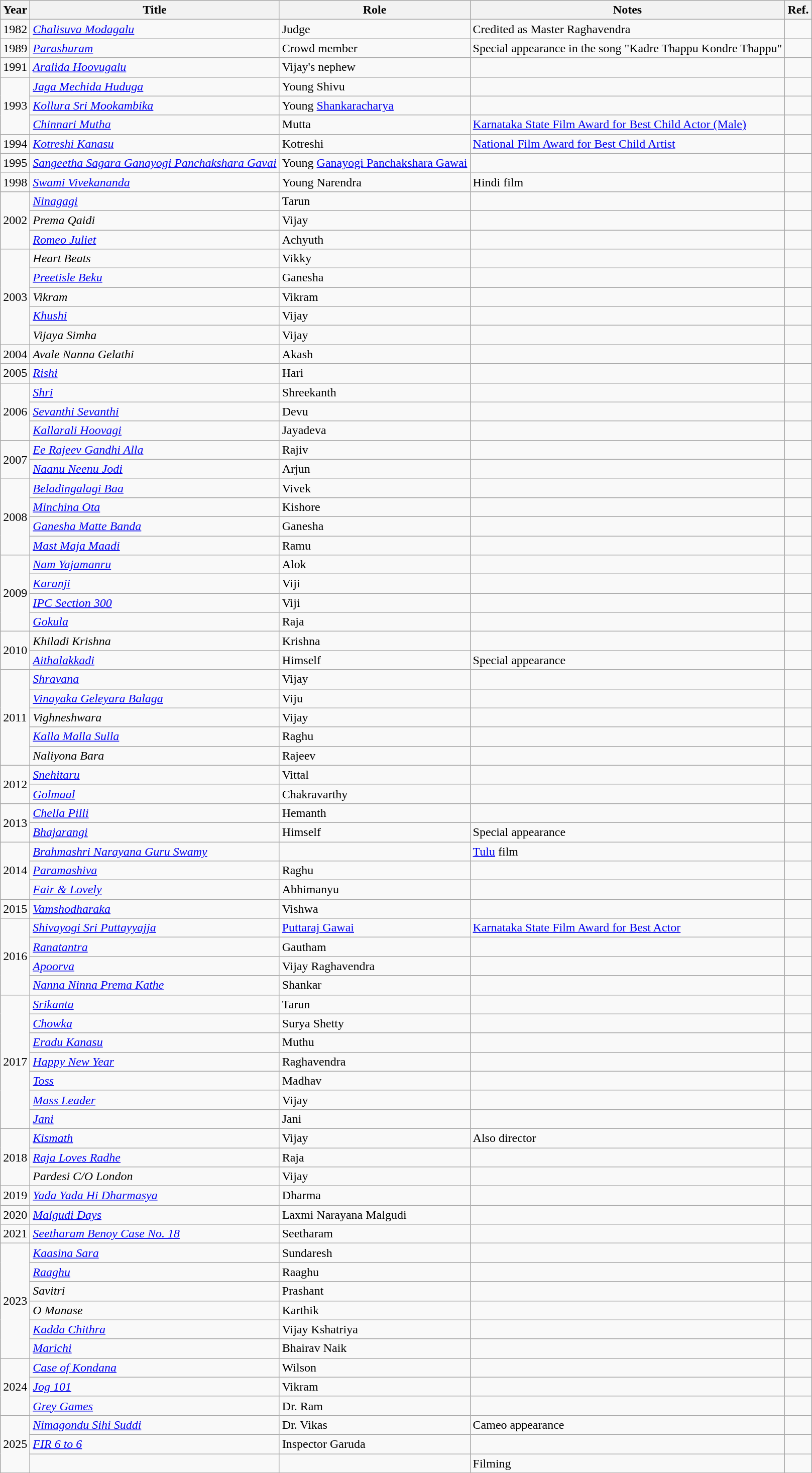<table class="wikitable sortable">
<tr>
<th>Year</th>
<th>Title</th>
<th>Role</th>
<th>Notes</th>
<th>Ref.</th>
</tr>
<tr>
<td>1982</td>
<td><em><a href='#'>Chalisuva Modagalu</a></em></td>
<td>Judge</td>
<td>Credited as Master Raghavendra</td>
<td></td>
</tr>
<tr>
<td>1989</td>
<td><em><a href='#'>Parashuram</a></em></td>
<td>Crowd member</td>
<td>Special appearance in the song "Kadre Thappu Kondre Thappu"</td>
<td></td>
</tr>
<tr>
<td>1991</td>
<td><em><a href='#'>Aralida Hoovugalu</a></em></td>
<td>Vijay's nephew</td>
<td></td>
<td></td>
</tr>
<tr>
<td rowspan="3">1993</td>
<td><em><a href='#'>Jaga Mechida Huduga</a></em></td>
<td>Young Shivu</td>
<td></td>
<td></td>
</tr>
<tr>
<td><em><a href='#'>Kollura Sri Mookambika</a></em></td>
<td>Young <a href='#'>Shankaracharya</a></td>
<td></td>
<td></td>
</tr>
<tr>
<td><em><a href='#'>Chinnari Mutha</a></em></td>
<td>Mutta</td>
<td><a href='#'>Karnataka State Film Award for Best Child Actor (Male)</a></td>
<td></td>
</tr>
<tr>
<td>1994</td>
<td><em><a href='#'>Kotreshi Kanasu</a></em></td>
<td>Kotreshi</td>
<td><a href='#'>National Film Award for Best Child Artist</a></td>
<td></td>
</tr>
<tr>
<td>1995</td>
<td><em><a href='#'>Sangeetha Sagara Ganayogi Panchakshara Gavai</a></em></td>
<td>Young <a href='#'>Ganayogi Panchakshara Gawai</a></td>
<td></td>
<td></td>
</tr>
<tr>
<td>1998</td>
<td><em><a href='#'>Swami Vivekananda</a></em></td>
<td>Young Narendra</td>
<td>Hindi film</td>
<td></td>
</tr>
<tr>
<td rowspan="3">2002</td>
<td><em><a href='#'>Ninagagi</a></em></td>
<td>Tarun</td>
<td></td>
<td></td>
</tr>
<tr>
<td><em>Prema Qaidi</em></td>
<td>Vijay</td>
<td></td>
<td></td>
</tr>
<tr>
<td><em><a href='#'>Romeo Juliet</a></em></td>
<td>Achyuth</td>
<td></td>
<td></td>
</tr>
<tr>
<td rowspan="5">2003</td>
<td><em>Heart Beats</em></td>
<td>Vikky</td>
<td></td>
<td></td>
</tr>
<tr>
<td><em><a href='#'>Preetisle Beku</a></em></td>
<td>Ganesha</td>
<td></td>
<td></td>
</tr>
<tr>
<td><em>Vikram</em></td>
<td>Vikram</td>
<td></td>
<td></td>
</tr>
<tr>
<td><em><a href='#'>Khushi</a></em></td>
<td>Vijay</td>
<td></td>
<td></td>
</tr>
<tr>
<td><em>Vijaya Simha</em></td>
<td>Vijay</td>
<td></td>
<td></td>
</tr>
<tr>
<td>2004</td>
<td><em>Avale Nanna Gelathi</em></td>
<td>Akash</td>
<td></td>
<td></td>
</tr>
<tr>
<td>2005</td>
<td><em><a href='#'>Rishi</a></em></td>
<td>Hari</td>
<td></td>
<td></td>
</tr>
<tr>
<td rowspan="3">2006</td>
<td><em><a href='#'>Shri</a></em></td>
<td>Shreekanth</td>
<td></td>
<td></td>
</tr>
<tr>
<td><em><a href='#'>Sevanthi Sevanthi</a></em></td>
<td>Devu</td>
<td></td>
<td></td>
</tr>
<tr>
<td><em><a href='#'>Kallarali Hoovagi</a></em></td>
<td>Jayadeva</td>
<td></td>
<td></td>
</tr>
<tr>
<td rowspan="2">2007</td>
<td><em><a href='#'>Ee Rajeev Gandhi Alla</a></em></td>
<td>Rajiv</td>
<td></td>
<td></td>
</tr>
<tr>
<td><em><a href='#'>Naanu Neenu Jodi</a></em></td>
<td>Arjun</td>
<td></td>
<td></td>
</tr>
<tr>
<td rowspan="4">2008</td>
<td><em><a href='#'>Beladingalagi Baa</a></em></td>
<td>Vivek</td>
<td></td>
<td></td>
</tr>
<tr>
<td><em><a href='#'>Minchina Ota</a></em></td>
<td>Kishore</td>
<td></td>
<td></td>
</tr>
<tr>
<td><em><a href='#'>Ganesha Matte Banda</a></em></td>
<td>Ganesha</td>
<td></td>
<td></td>
</tr>
<tr>
<td><em><a href='#'>Mast Maja Maadi</a></em></td>
<td>Ramu</td>
<td></td>
<td></td>
</tr>
<tr>
<td rowspan="4">2009</td>
<td><em><a href='#'>Nam Yajamanru</a></em></td>
<td>Alok</td>
<td></td>
<td></td>
</tr>
<tr>
<td><em><a href='#'>Karanji</a></em></td>
<td>Viji</td>
<td></td>
<td></td>
</tr>
<tr>
<td><em><a href='#'>IPC Section 300</a></em></td>
<td>Viji</td>
<td></td>
<td></td>
</tr>
<tr>
<td><em><a href='#'>Gokula</a></em></td>
<td>Raja</td>
<td></td>
<td></td>
</tr>
<tr>
<td rowspan="2">2010</td>
<td><em>Khiladi Krishna</em></td>
<td>Krishna</td>
<td></td>
<td></td>
</tr>
<tr>
<td><em><a href='#'>Aithalakkadi</a></em></td>
<td>Himself</td>
<td>Special appearance</td>
<td></td>
</tr>
<tr>
<td rowspan="5">2011</td>
<td><em><a href='#'>Shravana</a></em></td>
<td>Vijay</td>
<td></td>
<td></td>
</tr>
<tr>
<td><em><a href='#'>Vinayaka Geleyara Balaga</a></em></td>
<td>Viju</td>
<td></td>
<td></td>
</tr>
<tr>
<td><em>Vighneshwara</em></td>
<td>Vijay</td>
<td></td>
<td></td>
</tr>
<tr>
<td><em><a href='#'>Kalla Malla Sulla</a></em></td>
<td>Raghu</td>
<td></td>
<td></td>
</tr>
<tr>
<td><em>Naliyona Bara</em></td>
<td>Rajeev</td>
<td></td>
<td></td>
</tr>
<tr>
<td rowspan="2">2012</td>
<td><em><a href='#'>Snehitaru</a></em></td>
<td>Vittal</td>
<td></td>
<td></td>
</tr>
<tr>
<td><em><a href='#'>Golmaal</a></em></td>
<td>Chakravarthy</td>
<td></td>
<td></td>
</tr>
<tr>
<td rowspan="2">2013</td>
<td><em><a href='#'>Chella Pilli</a></em></td>
<td>Hemanth</td>
<td></td>
<td></td>
</tr>
<tr>
<td><em><a href='#'>Bhajarangi</a></em></td>
<td>Himself</td>
<td>Special appearance</td>
<td></td>
</tr>
<tr>
<td rowspan="3">2014</td>
<td><em><a href='#'>Brahmashri Narayana Guru Swamy</a></em></td>
<td></td>
<td><a href='#'>Tulu</a> film</td>
<td></td>
</tr>
<tr>
<td><em><a href='#'>Paramashiva</a></em></td>
<td>Raghu</td>
<td></td>
<td></td>
</tr>
<tr>
<td><em><a href='#'>Fair & Lovely</a></em></td>
<td>Abhimanyu</td>
<td></td>
<td></td>
</tr>
<tr>
<td>2015</td>
<td><em><a href='#'>Vamshodharaka</a></em></td>
<td>Vishwa</td>
<td></td>
<td></td>
</tr>
<tr>
<td rowspan="4">2016</td>
<td><em><a href='#'>Shivayogi Sri Puttayyajja</a></em></td>
<td><a href='#'>Puttaraj Gawai</a></td>
<td><a href='#'>Karnataka State Film Award for Best Actor</a></td>
<td></td>
</tr>
<tr>
<td><em><a href='#'>Ranatantra</a></em></td>
<td>Gautham</td>
<td></td>
<td></td>
</tr>
<tr>
<td><em><a href='#'>Apoorva</a></em></td>
<td>Vijay Raghavendra</td>
<td></td>
<td></td>
</tr>
<tr>
<td><em><a href='#'>Nanna Ninna Prema Kathe</a></em></td>
<td>Shankar</td>
<td></td>
<td></td>
</tr>
<tr>
<td rowspan="7">2017</td>
<td><em><a href='#'>Srikanta</a></em></td>
<td>Tarun</td>
<td></td>
<td></td>
</tr>
<tr>
<td><em><a href='#'>Chowka</a></em></td>
<td>Surya Shetty</td>
<td></td>
<td></td>
</tr>
<tr>
<td><em><a href='#'>Eradu Kanasu</a></em></td>
<td>Muthu</td>
<td></td>
<td></td>
</tr>
<tr>
<td><em><a href='#'>Happy New Year</a></em></td>
<td>Raghavendra</td>
<td></td>
<td></td>
</tr>
<tr>
<td><em><a href='#'>Toss</a></em></td>
<td>Madhav</td>
<td></td>
<td></td>
</tr>
<tr>
<td><em><a href='#'>Mass Leader</a></em></td>
<td>Vijay</td>
<td></td>
<td></td>
</tr>
<tr>
<td><em><a href='#'>Jani</a></em></td>
<td>Jani</td>
<td></td>
<td></td>
</tr>
<tr>
<td rowspan="3">2018</td>
<td><em><a href='#'>Kismath</a></em></td>
<td>Vijay</td>
<td>Also director</td>
<td></td>
</tr>
<tr>
<td><em><a href='#'>Raja Loves Radhe</a></em></td>
<td>Raja</td>
<td></td>
<td></td>
</tr>
<tr>
<td><em>Pardesi C/O London</em></td>
<td>Vijay</td>
<td></td>
<td></td>
</tr>
<tr>
<td>2019</td>
<td><em><a href='#'>Yada Yada Hi Dharmasya</a></em></td>
<td>Dharma</td>
<td></td>
<td></td>
</tr>
<tr>
<td>2020</td>
<td><em><a href='#'>Malgudi Days</a></em></td>
<td>Laxmi Narayana Malgudi</td>
<td></td>
<td></td>
</tr>
<tr>
<td>2021</td>
<td><em><a href='#'>Seetharam Benoy Case No. 18</a></em></td>
<td>Seetharam</td>
<td></td>
<td></td>
</tr>
<tr>
<td rowspan="6">2023</td>
<td><em><a href='#'>Kaasina Sara</a></em></td>
<td>Sundaresh</td>
<td></td>
<td></td>
</tr>
<tr>
<td><em><a href='#'>Raaghu</a></em></td>
<td>Raaghu</td>
<td></td>
<td></td>
</tr>
<tr>
<td><em>Savitri </em></td>
<td>Prashant</td>
<td></td>
<td></td>
</tr>
<tr>
<td><em>O Manase</em></td>
<td>Karthik</td>
<td></td>
<td></td>
</tr>
<tr>
<td><em><a href='#'>Kadda Chithra</a></em></td>
<td>Vijay Kshatriya</td>
<td></td>
<td></td>
</tr>
<tr>
<td><em><a href='#'>Marichi</a></em></td>
<td>Bhairav Naik</td>
<td></td>
<td></td>
</tr>
<tr>
<td rowspan="3">2024</td>
<td><em><a href='#'>Case of Kondana</a></em></td>
<td>Wilson</td>
<td></td>
<td></td>
</tr>
<tr>
<td><em><a href='#'>Jog 101</a></em></td>
<td>Vikram</td>
<td></td>
<td></td>
</tr>
<tr>
<td><em><a href='#'>Grey Games</a></em></td>
<td>Dr. Ram</td>
<td></td>
<td></td>
</tr>
<tr>
<td rowspan="3">2025</td>
<td><em><a href='#'>Nimagondu Sihi Suddi</a></em></td>
<td>Dr. Vikas</td>
<td>Cameo appearance</td>
<td></td>
</tr>
<tr>
<td><em><a href='#'>FIR 6 to 6</a></em></td>
<td>Inspector Garuda</td>
<td></td>
<td></td>
</tr>
<tr>
<td></td>
<td></td>
<td>Filming</td>
<td></td>
</tr>
</table>
